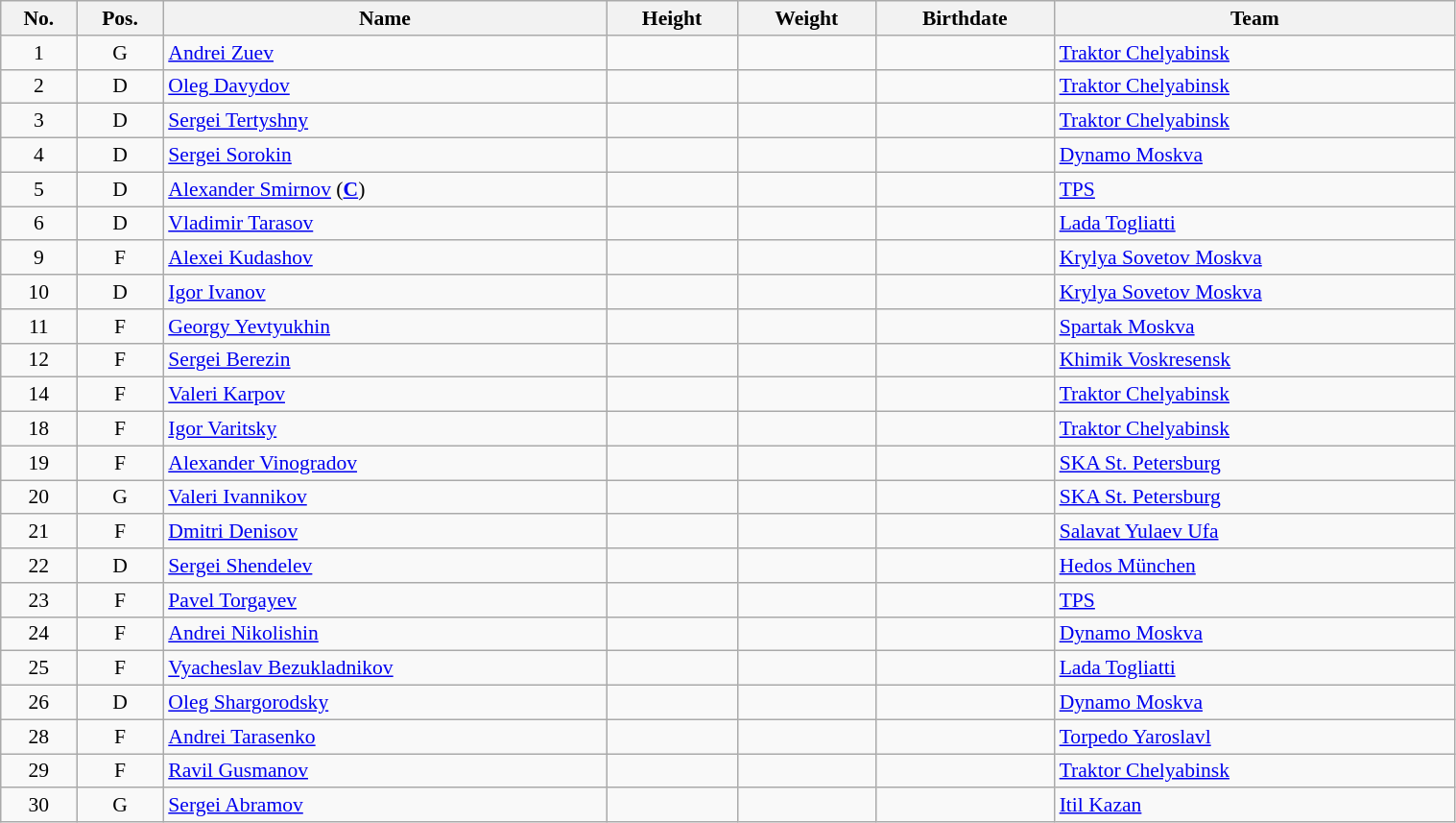<table class="wikitable sortable" width="80%" style="font-size: 90%; text-align: center;">
<tr>
<th>No.</th>
<th>Pos.</th>
<th>Name</th>
<th>Height</th>
<th>Weight</th>
<th>Birthdate</th>
<th>Team</th>
</tr>
<tr>
<td>1</td>
<td>G</td>
<td style="text-align:left;"><a href='#'>Andrei Zuev</a></td>
<td></td>
<td></td>
<td style="text-align:right;"></td>
<td style="text-align:left;"> <a href='#'>Traktor Chelyabinsk</a></td>
</tr>
<tr>
<td>2</td>
<td>D</td>
<td style="text-align:left;"><a href='#'>Oleg Davydov</a></td>
<td></td>
<td></td>
<td style="text-align:right;"></td>
<td style="text-align:left;"> <a href='#'>Traktor Chelyabinsk</a></td>
</tr>
<tr>
<td>3</td>
<td>D</td>
<td style="text-align:left;"><a href='#'>Sergei Tertyshny</a></td>
<td></td>
<td></td>
<td style="text-align:right;"></td>
<td style="text-align:left;"> <a href='#'>Traktor Chelyabinsk</a></td>
</tr>
<tr>
<td>4</td>
<td>D</td>
<td style="text-align:left;"><a href='#'>Sergei Sorokin</a></td>
<td></td>
<td></td>
<td style="text-align:right;"></td>
<td style="text-align:left;"> <a href='#'>Dynamo Moskva</a></td>
</tr>
<tr>
<td>5</td>
<td>D</td>
<td style="text-align:left;"><a href='#'>Alexander Smirnov</a> (<strong><a href='#'>C</a></strong>)</td>
<td></td>
<td></td>
<td style="text-align:right;"></td>
<td style="text-align:left;"> <a href='#'>TPS</a></td>
</tr>
<tr>
<td>6</td>
<td>D</td>
<td style="text-align:left;"><a href='#'>Vladimir Tarasov</a></td>
<td></td>
<td></td>
<td style="text-align:right;"></td>
<td style="text-align:left;"> <a href='#'>Lada Togliatti</a></td>
</tr>
<tr>
<td>9</td>
<td>F</td>
<td style="text-align:left;"><a href='#'>Alexei Kudashov</a></td>
<td></td>
<td></td>
<td style="text-align:right;"></td>
<td style="text-align:left;"> <a href='#'>Krylya Sovetov Moskva</a></td>
</tr>
<tr>
<td>10</td>
<td>D</td>
<td style="text-align:left;"><a href='#'>Igor Ivanov</a></td>
<td></td>
<td></td>
<td style="text-align:right;"></td>
<td style="text-align:left;"> <a href='#'>Krylya Sovetov Moskva</a></td>
</tr>
<tr>
<td>11</td>
<td>F</td>
<td style="text-align:left;"><a href='#'>Georgy Yevtyukhin</a></td>
<td></td>
<td></td>
<td style="text-align:right;"></td>
<td style="text-align:left;"> <a href='#'>Spartak Moskva</a></td>
</tr>
<tr>
<td>12</td>
<td>F</td>
<td style="text-align:left;"><a href='#'>Sergei Berezin</a></td>
<td></td>
<td></td>
<td style="text-align:right;"></td>
<td style="text-align:left;"> <a href='#'>Khimik Voskresensk</a></td>
</tr>
<tr>
<td>14</td>
<td>F</td>
<td style="text-align:left;"><a href='#'>Valeri Karpov</a></td>
<td></td>
<td></td>
<td style="text-align:right;"></td>
<td style="text-align:left;"> <a href='#'>Traktor Chelyabinsk</a></td>
</tr>
<tr>
<td>18</td>
<td>F</td>
<td style="text-align:left;"><a href='#'>Igor Varitsky</a></td>
<td></td>
<td></td>
<td style="text-align:right;"></td>
<td style="text-align:left;"> <a href='#'>Traktor Chelyabinsk</a></td>
</tr>
<tr>
<td>19</td>
<td>F</td>
<td style="text-align:left;"><a href='#'>Alexander Vinogradov</a></td>
<td></td>
<td></td>
<td style="text-align:right;"></td>
<td style="text-align:left;"> <a href='#'>SKA St. Petersburg</a></td>
</tr>
<tr>
<td>20</td>
<td>G</td>
<td style="text-align:left;"><a href='#'>Valeri Ivannikov</a></td>
<td></td>
<td></td>
<td style="text-align:right;"></td>
<td style="text-align:left;"> <a href='#'>SKA St. Petersburg</a></td>
</tr>
<tr>
<td>21</td>
<td>F</td>
<td style="text-align:left;"><a href='#'>Dmitri Denisov</a></td>
<td></td>
<td></td>
<td style="text-align:right;"></td>
<td style="text-align:left;"> <a href='#'>Salavat Yulaev Ufa</a></td>
</tr>
<tr>
<td>22</td>
<td>D</td>
<td style="text-align:left;"><a href='#'>Sergei Shendelev</a></td>
<td></td>
<td></td>
<td style="text-align:right;"></td>
<td style="text-align:left;"> <a href='#'>Hedos München</a></td>
</tr>
<tr>
<td>23</td>
<td>F</td>
<td style="text-align:left;"><a href='#'>Pavel Torgayev</a></td>
<td></td>
<td></td>
<td style="text-align:right;"></td>
<td style="text-align:left;"> <a href='#'>TPS</a></td>
</tr>
<tr>
<td>24</td>
<td>F</td>
<td style="text-align:left;"><a href='#'>Andrei Nikolishin</a></td>
<td></td>
<td></td>
<td style="text-align:right;"></td>
<td style="text-align:left;"> <a href='#'>Dynamo Moskva</a></td>
</tr>
<tr>
<td>25</td>
<td>F</td>
<td style="text-align:left;"><a href='#'>Vyacheslav Bezukladnikov</a></td>
<td></td>
<td></td>
<td style="text-align:right;"></td>
<td style="text-align:left;"> <a href='#'>Lada Togliatti</a></td>
</tr>
<tr>
<td>26</td>
<td>D</td>
<td style="text-align:left;"><a href='#'>Oleg Shargorodsky</a></td>
<td></td>
<td></td>
<td style="text-align:right;"></td>
<td style="text-align:left;"> <a href='#'>Dynamo Moskva</a></td>
</tr>
<tr>
<td>28</td>
<td>F</td>
<td style="text-align:left;"><a href='#'>Andrei Tarasenko</a></td>
<td></td>
<td></td>
<td style="text-align:right;"></td>
<td style="text-align:left;"> <a href='#'>Torpedo Yaroslavl</a></td>
</tr>
<tr>
<td>29</td>
<td>F</td>
<td style="text-align:left;"><a href='#'>Ravil Gusmanov</a></td>
<td></td>
<td></td>
<td style="text-align:right;"></td>
<td style="text-align:left;"> <a href='#'>Traktor Chelyabinsk</a></td>
</tr>
<tr>
<td>30</td>
<td>G</td>
<td style="text-align:left;"><a href='#'>Sergei Abramov</a></td>
<td></td>
<td></td>
<td style="text-align:right;"></td>
<td style="text-align:left;"> <a href='#'>Itil Kazan</a></td>
</tr>
</table>
